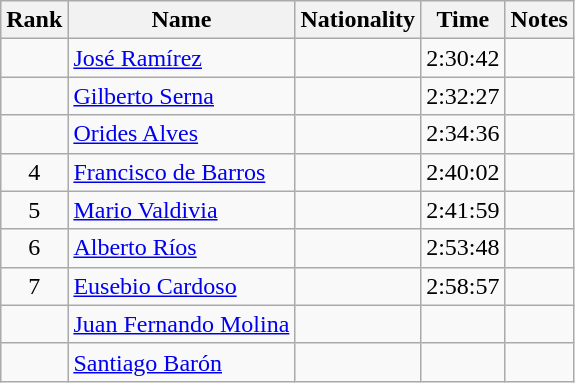<table class="wikitable sortable" style="text-align:center">
<tr>
<th>Rank</th>
<th>Name</th>
<th>Nationality</th>
<th>Time</th>
<th>Notes</th>
</tr>
<tr>
<td></td>
<td align=left><a href='#'>José Ramírez</a></td>
<td align=left></td>
<td>2:30:42</td>
<td></td>
</tr>
<tr>
<td></td>
<td align=left><a href='#'>Gilberto Serna</a></td>
<td align=left></td>
<td>2:32:27</td>
<td></td>
</tr>
<tr>
<td></td>
<td align=left><a href='#'>Orides Alves</a></td>
<td align=left></td>
<td>2:34:36</td>
<td></td>
</tr>
<tr>
<td>4</td>
<td align=left><a href='#'>Francisco de Barros</a></td>
<td align=left></td>
<td>2:40:02</td>
<td></td>
</tr>
<tr>
<td>5</td>
<td align=left><a href='#'>Mario Valdivia</a></td>
<td align=left></td>
<td>2:41:59</td>
<td></td>
</tr>
<tr>
<td>6</td>
<td align=left><a href='#'>Alberto Ríos</a></td>
<td align=left></td>
<td>2:53:48</td>
<td></td>
</tr>
<tr>
<td>7</td>
<td align=left><a href='#'>Eusebio Cardoso</a></td>
<td align=left></td>
<td>2:58:57</td>
<td></td>
</tr>
<tr>
<td></td>
<td align=left><a href='#'>Juan Fernando Molina</a></td>
<td align=left></td>
<td></td>
<td></td>
</tr>
<tr>
<td></td>
<td align=left><a href='#'>Santiago Barón</a></td>
<td align=left></td>
<td></td>
<td></td>
</tr>
</table>
